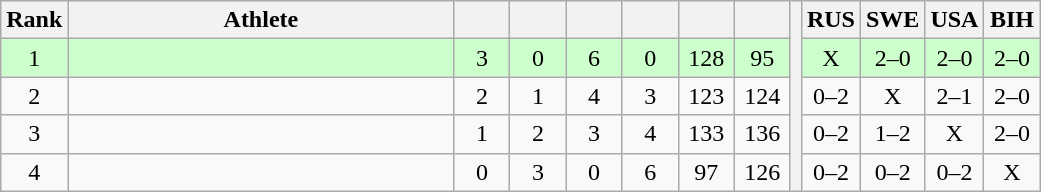<table class="wikitable" style="text-align:center">
<tr>
<th>Rank</th>
<th width=250>Athlete</th>
<th width=30></th>
<th width=30></th>
<th width=30></th>
<th width=30></th>
<th width=30></th>
<th width=30></th>
<th rowspan=5></th>
<th width=30>RUS</th>
<th width=30>SWE</th>
<th width=30>USA</th>
<th width=30>BIH</th>
</tr>
<tr style="background-color:#ccffcc;">
<td>1</td>
<td align=left></td>
<td>3</td>
<td>0</td>
<td>6</td>
<td>0</td>
<td>128</td>
<td>95</td>
<td>X</td>
<td>2–0</td>
<td>2–0</td>
<td>2–0</td>
</tr>
<tr>
<td>2</td>
<td align=left></td>
<td>2</td>
<td>1</td>
<td>4</td>
<td>3</td>
<td>123</td>
<td>124</td>
<td>0–2</td>
<td>X</td>
<td>2–1</td>
<td>2–0</td>
</tr>
<tr>
<td>3</td>
<td align=left></td>
<td>1</td>
<td>2</td>
<td>3</td>
<td>4</td>
<td>133</td>
<td>136</td>
<td>0–2</td>
<td>1–2</td>
<td>X</td>
<td>2–0</td>
</tr>
<tr>
<td>4</td>
<td align=left></td>
<td>0</td>
<td>3</td>
<td>0</td>
<td>6</td>
<td>97</td>
<td>126</td>
<td>0–2</td>
<td>0–2</td>
<td>0–2</td>
<td>X</td>
</tr>
</table>
